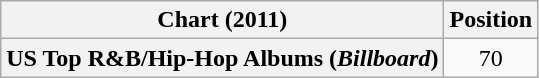<table class="wikitable plainrowheaders" style="text-align:center">
<tr>
<th scope="col">Chart (2011)</th>
<th scope="col">Position</th>
</tr>
<tr>
<th scope="row">US Top R&B/Hip-Hop Albums (<em>Billboard</em>)</th>
<td>70</td>
</tr>
</table>
